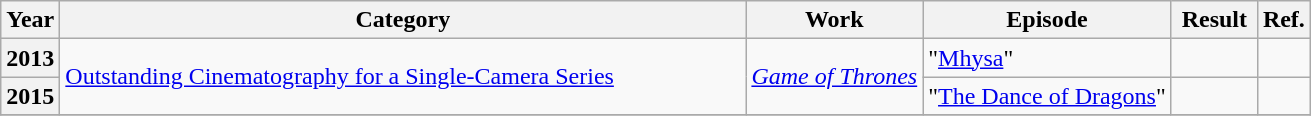<table class="wikitable">
<tr>
<th scope="col";>Year</th>
<th scope="col"; width=450>Category</th>
<th scope="col";>Work</th>
<th>Episode</th>
<th scope="col"; width=50>Result</th>
<th>Ref.</th>
</tr>
<tr>
<th scope="row">2013</th>
<td rowspan=2><a href='#'>Outstanding Cinematography for a Single-Camera Series</a></td>
<td rowspan=2><em><a href='#'>Game of Thrones</a></em></td>
<td>"<a href='#'>Mhysa</a>"</td>
<td></td>
<td></td>
</tr>
<tr>
<th scope="row">2015</th>
<td>"<a href='#'>The Dance of Dragons</a>"</td>
<td></td>
<td></td>
</tr>
<tr>
</tr>
</table>
